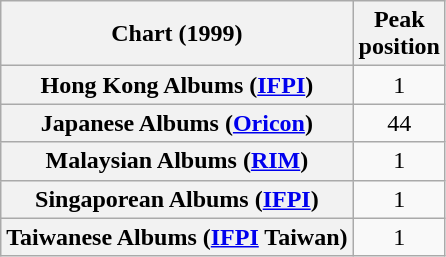<table class="wikitable plainrowheaders sortable">
<tr>
<th scope="col">Chart (1999)</th>
<th scope="col">Peak<br>position</th>
</tr>
<tr>
<th scope="row">Hong Kong Albums (<a href='#'>IFPI</a>)</th>
<td align="center">1</td>
</tr>
<tr>
<th scope="row">Japanese Albums (<a href='#'>Oricon</a>)</th>
<td align="center">44</td>
</tr>
<tr>
<th scope="row">Malaysian Albums (<a href='#'>RIM</a>)</th>
<td align="center">1</td>
</tr>
<tr>
<th scope="row">Singaporean Albums (<a href='#'>IFPI</a>)</th>
<td align="center">1</td>
</tr>
<tr>
<th scope="row">Taiwanese Albums (<a href='#'>IFPI</a> Taiwan)</th>
<td align="center">1</td>
</tr>
</table>
